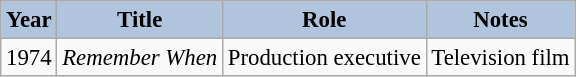<table class="wikitable" style="font-size:95%;">
<tr>
<th style="background:#B0C4DE;">Year</th>
<th style="background:#B0C4DE;">Title</th>
<th style="background:#B0C4DE;">Role</th>
<th style="background:#B0C4DE;">Notes</th>
</tr>
<tr>
<td>1974</td>
<td><em>Remember When</em></td>
<td>Production executive</td>
<td>Television film</td>
</tr>
</table>
